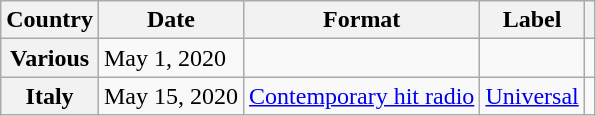<table class="wikitable plainrowheaders" border="1">
<tr>
<th scope="col">Country</th>
<th scope="col">Date</th>
<th scope="col">Format</th>
<th scope="col">Label</th>
<th scope="col"></th>
</tr>
<tr>
<th scope="row">Various</th>
<td>May 1, 2020</td>
<td></td>
<td></td>
<td></td>
</tr>
<tr>
<th scope="row">Italy</th>
<td>May 15, 2020</td>
<td><a href='#'>Contemporary hit radio</a></td>
<td><a href='#'>Universal</a></td>
<td></td>
</tr>
</table>
